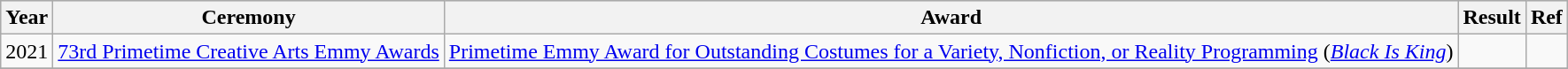<table class="wikitable">
<tr style="background:#ccc; text-align:center;">
<th scope="col">Year</th>
<th scope="col">Ceremony</th>
<th scope="col">Award</th>
<th scope="col">Result</th>
<th>Ref</th>
</tr>
<tr>
<td>2021</td>
<td><a href='#'>73rd Primetime Creative Arts Emmy Awards</a></td>
<td><a href='#'>Primetime Emmy Award for Outstanding Costumes for a Variety, Nonfiction, or Reality Programming</a> (<em><a href='#'>Black Is King</a></em>)</td>
<td></td>
<td style="text-align:center;"></td>
</tr>
<tr>
</tr>
</table>
